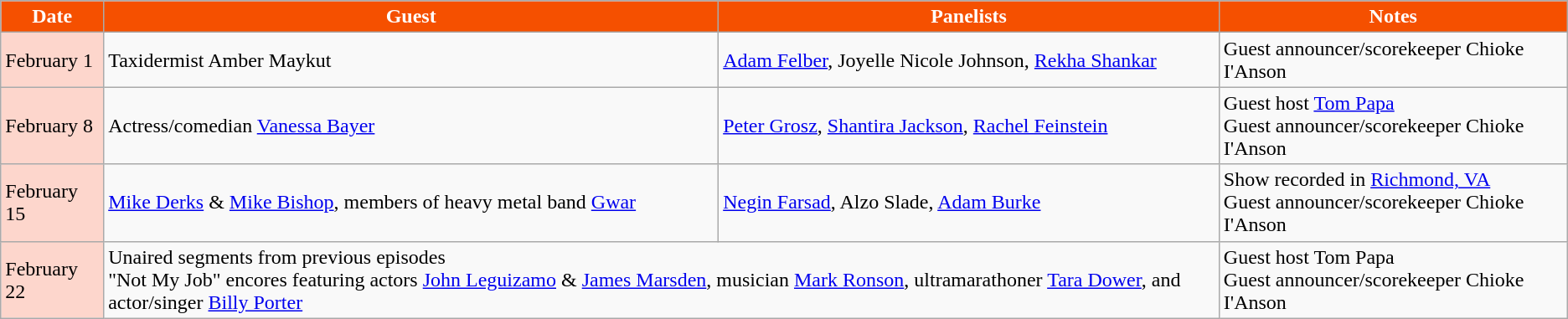<table class="wikitable">
<tr>
<th style="background:#f55000;color:#FFFFFF;">Date</th>
<th style="background:#f55000;color:#FFFFFF;">Guest</th>
<th style="background:#f55000;color:#FFFFFF;">Panelists</th>
<th style="background:#f55000;color:#FFFFFF;">Notes</th>
</tr>
<tr>
<td style="background:#FDD6CC;color:#000000;">February 1</td>
<td>Taxidermist Amber Maykut</td>
<td><a href='#'>Adam Felber</a>, Joyelle Nicole Johnson, <a href='#'>Rekha Shankar</a></td>
<td>Guest announcer/scorekeeper Chioke I'Anson</td>
</tr>
<tr>
<td style="background:#FDD6CC;color:#000000;">February 8</td>
<td>Actress/comedian <a href='#'>Vanessa Bayer</a></td>
<td><a href='#'>Peter Grosz</a>, <a href='#'>Shantira Jackson</a>, <a href='#'>Rachel Feinstein</a></td>
<td>Guest host <a href='#'>Tom Papa</a> <br> Guest announcer/scorekeeper Chioke I'Anson</td>
</tr>
<tr>
<td style="background:#FDD6CC;color:#000000;">February 15</td>
<td><a href='#'>Mike Derks</a> & <a href='#'>Mike Bishop</a>, members of heavy metal band <a href='#'>Gwar</a></td>
<td><a href='#'>Negin Farsad</a>, Alzo Slade, <a href='#'>Adam Burke</a></td>
<td>Show recorded in <a href='#'>Richmond, VA</a> <br>Guest announcer/scorekeeper Chioke I'Anson</td>
</tr>
<tr>
<td style="background:#FDD6CC;color:#000000;">February 22</td>
<td colspan=2>Unaired segments from previous episodes<br>"Not My Job" encores featuring actors <a href='#'>John Leguizamo</a> & <a href='#'>James Marsden</a>, musician <a href='#'>Mark Ronson</a>, ultramarathoner <a href='#'>Tara Dower</a>, and actor/singer <a href='#'>Billy Porter</a></td>
<td>Guest host Tom Papa <br> Guest announcer/scorekeeper Chioke I'Anson</td>
</tr>
</table>
